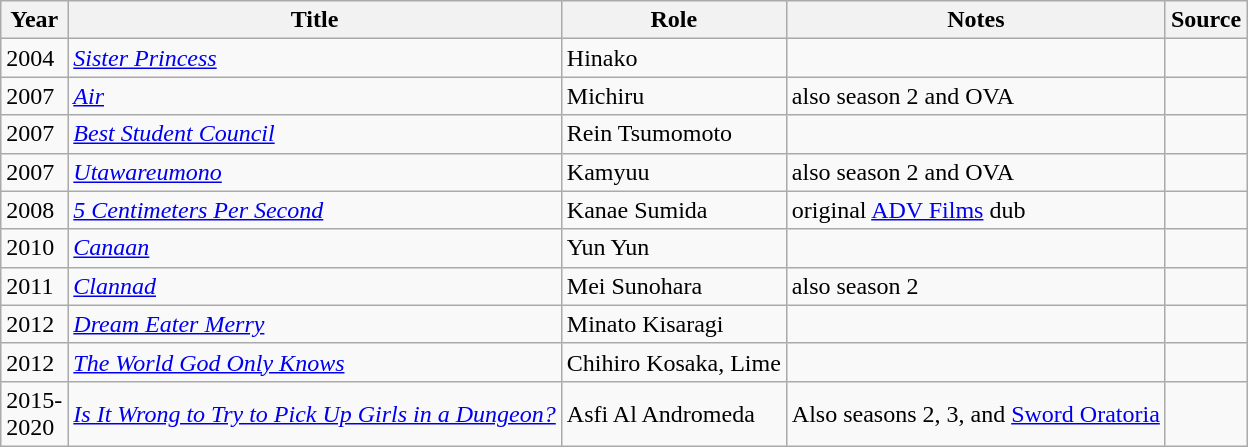<table class="wikitable sortable plainrowheaders">
<tr>
<th>Year</th>
<th>Title</th>
<th>Role</th>
<th class="unsortable">Notes</th>
<th class="unsortable">Source</th>
</tr>
<tr>
<td>2004</td>
<td><em><a href='#'>Sister Princess</a></em></td>
<td>Hinako</td>
<td></td>
<td></td>
</tr>
<tr>
<td>2007</td>
<td><a href='#'><em>Air</em></a></td>
<td>Michiru</td>
<td>also season 2 and OVA</td>
<td></td>
</tr>
<tr>
<td>2007</td>
<td><em><a href='#'>Best Student Council</a></em></td>
<td>Rein Tsumomoto</td>
<td></td>
<td></td>
</tr>
<tr>
<td>2007</td>
<td><a href='#'><em>Utawareumono</em></a></td>
<td>Kamyuu</td>
<td>also season 2 and OVA</td>
<td></td>
</tr>
<tr>
<td>2008</td>
<td><em><a href='#'>5 Centimeters Per Second</a></em></td>
<td>Kanae Sumida</td>
<td>original <a href='#'>ADV Films</a> dub</td>
<td></td>
</tr>
<tr>
<td>2010</td>
<td><a href='#'><em>Canaan</em></a></td>
<td>Yun Yun</td>
<td></td>
<td></td>
</tr>
<tr>
<td>2011</td>
<td><a href='#'><em>Clannad</em></a></td>
<td>Mei Sunohara</td>
<td>also season 2</td>
<td></td>
</tr>
<tr>
<td>2012</td>
<td><em><a href='#'>Dream Eater Merry</a></em></td>
<td>Minato Kisaragi</td>
<td></td>
<td></td>
</tr>
<tr>
<td>2012</td>
<td><em><a href='#'>The World God Only Knows</a></em></td>
<td>Chihiro Kosaka, Lime</td>
<td></td>
<td></td>
</tr>
<tr>
<td>2015-<br>2020</td>
<td><em><a href='#'>Is It Wrong to Try to Pick Up Girls in a Dungeon?</a></em></td>
<td>Asfi Al Andromeda</td>
<td>Also seasons 2, 3, and <a href='#'>Sword Oratoria</a></td>
<td></td>
</tr>
</table>
